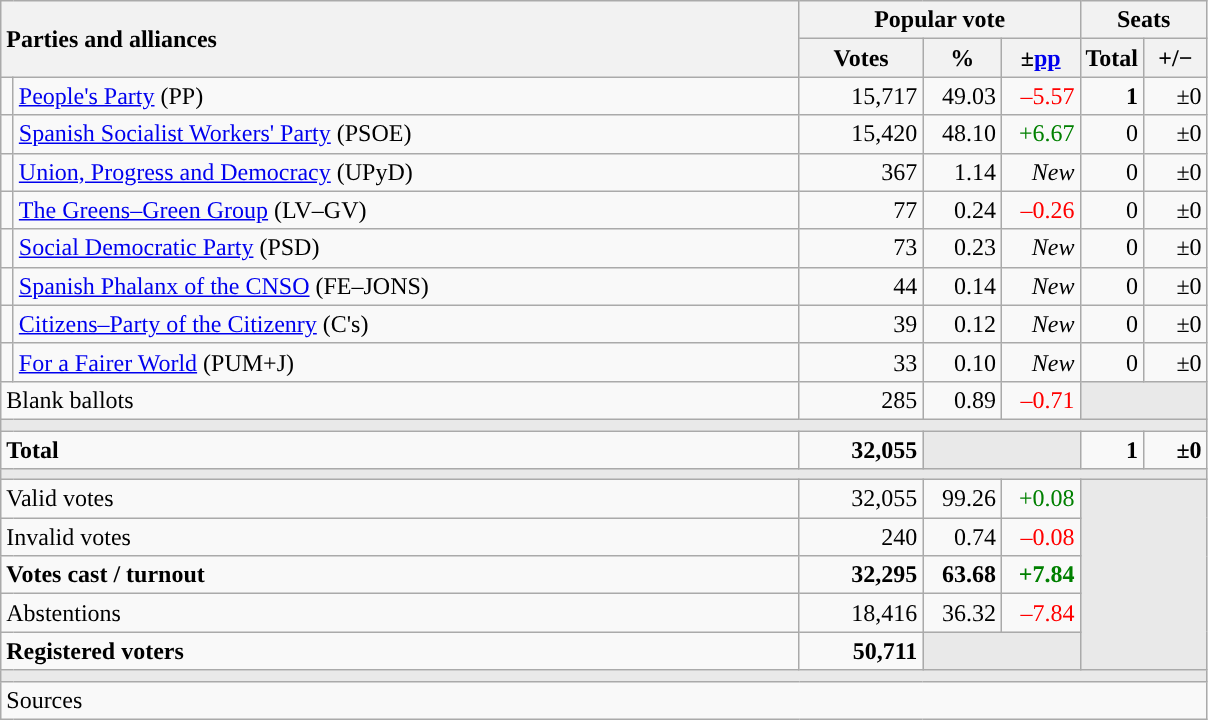<table class="wikitable" style="text-align:right;">
<tr>
<th style="text-align:left;" rowspan="2" colspan="2" width="525">Parties and alliances</th>
<th colspan="3">Popular vote</th>
<th colspan="2">Seats</th>
</tr>
<tr>
<th width="75">Votes</th>
<th width="45">%</th>
<th width="45">±<a href='#'>pp</a></th>
<th width="35">Total</th>
<th width="35">+/−</th>
</tr>
<tr>
<td width="1" style="color:inherit;background:"></td>
<td align="left"><a href='#'>People's Party</a> (PP)</td>
<td>15,717</td>
<td>49.03</td>
<td style="color:red;">–5.57</td>
<td><strong>1</strong></td>
<td>±0</td>
</tr>
<tr>
<td style="color:inherit;background:"></td>
<td align="left"><a href='#'>Spanish Socialist Workers' Party</a> (PSOE)</td>
<td>15,420</td>
<td>48.10</td>
<td style="color:green;">+6.67</td>
<td>0</td>
<td>±0</td>
</tr>
<tr>
<td style="color:inherit;background:"></td>
<td align="left"><a href='#'>Union, Progress and Democracy</a> (UPyD)</td>
<td>367</td>
<td>1.14</td>
<td><em>New</em></td>
<td>0</td>
<td>±0</td>
</tr>
<tr>
<td style="color:inherit;background:"></td>
<td align="left"><a href='#'>The Greens–Green Group</a> (LV–GV)</td>
<td>77</td>
<td>0.24</td>
<td style="color:red;">–0.26</td>
<td>0</td>
<td>±0</td>
</tr>
<tr>
<td style="color:inherit;background:"></td>
<td align="left"><a href='#'>Social Democratic Party</a> (PSD)</td>
<td>73</td>
<td>0.23</td>
<td><em>New</em></td>
<td>0</td>
<td>±0</td>
</tr>
<tr>
<td style="color:inherit;background:"></td>
<td align="left"><a href='#'>Spanish Phalanx of the CNSO</a> (FE–JONS)</td>
<td>44</td>
<td>0.14</td>
<td><em>New</em></td>
<td>0</td>
<td>±0</td>
</tr>
<tr>
<td style="color:inherit;background:"></td>
<td align="left"><a href='#'>Citizens–Party of the Citizenry</a> (C's)</td>
<td>39</td>
<td>0.12</td>
<td><em>New</em></td>
<td>0</td>
<td>±0</td>
</tr>
<tr>
<td style="color:inherit;background:"></td>
<td align="left"><a href='#'>For a Fairer World</a> (PUM+J)</td>
<td>33</td>
<td>0.10</td>
<td><em>New</em></td>
<td>0</td>
<td>±0</td>
</tr>
<tr>
<td align="left" colspan="2">Blank ballots</td>
<td>285</td>
<td>0.89</td>
<td style="color:red;">–0.71</td>
<td bgcolor="#E9E9E9" colspan="2"></td>
</tr>
<tr>
<td colspan="7" bgcolor="#E9E9E9"></td>
</tr>
<tr style="font-weight:bold;">
<td align="left" colspan="2">Total</td>
<td>32,055</td>
<td bgcolor="#E9E9E9" colspan="2"></td>
<td>1</td>
<td>±0</td>
</tr>
<tr>
<td colspan="7" bgcolor="#E9E9E9"></td>
</tr>
<tr>
<td align="left" colspan="2">Valid votes</td>
<td>32,055</td>
<td>99.26</td>
<td style="color:green;">+0.08</td>
<td bgcolor="#E9E9E9" colspan="2" rowspan="5"></td>
</tr>
<tr>
<td align="left" colspan="2">Invalid votes</td>
<td>240</td>
<td>0.74</td>
<td style="color:red;">–0.08</td>
</tr>
<tr style="font-weight:bold;">
<td align="left" colspan="2">Votes cast / turnout</td>
<td>32,295</td>
<td>63.68</td>
<td style="color:green;">+7.84</td>
</tr>
<tr>
<td align="left" colspan="2">Abstentions</td>
<td>18,416</td>
<td>36.32</td>
<td style="color:red;">–7.84</td>
</tr>
<tr style="font-weight:bold;">
<td align="left" colspan="2">Registered voters</td>
<td>50,711</td>
<td bgcolor="#E9E9E9" colspan="2"></td>
</tr>
<tr>
<td colspan="7" bgcolor="#E9E9E9"></td>
</tr>
<tr>
<td align="left" colspan="7">Sources</td>
</tr>
</table>
